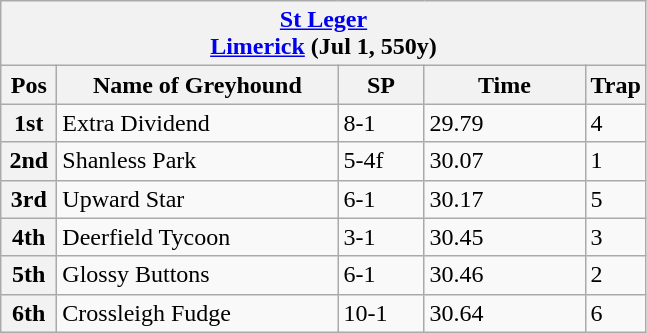<table class="wikitable">
<tr>
<th colspan="6"><a href='#'>St Leger</a><br> <a href='#'>Limerick</a> (Jul 1, 550y)</th>
</tr>
<tr>
<th width=30>Pos</th>
<th width=180>Name of Greyhound</th>
<th width=50>SP</th>
<th width=100>Time</th>
<th width=30>Trap</th>
</tr>
<tr>
<th>1st</th>
<td>Extra Dividend </td>
<td>8-1</td>
<td>29.79</td>
<td>4</td>
</tr>
<tr>
<th>2nd</th>
<td>Shanless Park</td>
<td>5-4f</td>
<td>30.07</td>
<td>1</td>
</tr>
<tr>
<th>3rd</th>
<td>Upward Star</td>
<td>6-1</td>
<td>30.17</td>
<td>5</td>
</tr>
<tr>
<th>4th</th>
<td>Deerfield Tycoon</td>
<td>3-1</td>
<td>30.45</td>
<td>3</td>
</tr>
<tr>
<th>5th</th>
<td>Glossy Buttons</td>
<td>6-1</td>
<td>30.46</td>
<td>2</td>
</tr>
<tr>
<th>6th</th>
<td>Crossleigh Fudge</td>
<td>10-1</td>
<td>30.64</td>
<td>6</td>
</tr>
</table>
